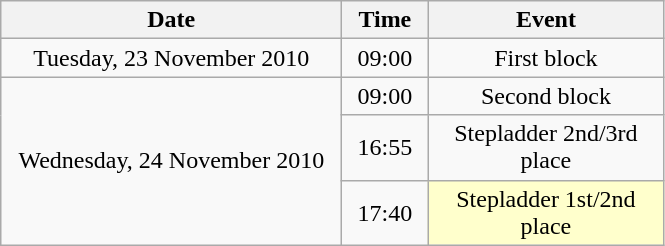<table class = "wikitable" style="text-align:center;">
<tr>
<th width=220>Date</th>
<th width=50>Time</th>
<th width=150>Event</th>
</tr>
<tr>
<td>Tuesday, 23 November 2010</td>
<td>09:00</td>
<td>First block</td>
</tr>
<tr>
<td rowspan=3>Wednesday, 24 November 2010</td>
<td>09:00</td>
<td>Second block</td>
</tr>
<tr>
<td>16:55</td>
<td>Stepladder 2nd/3rd place</td>
</tr>
<tr>
<td>17:40</td>
<td bgcolor=ffffcc>Stepladder 1st/2nd place</td>
</tr>
</table>
